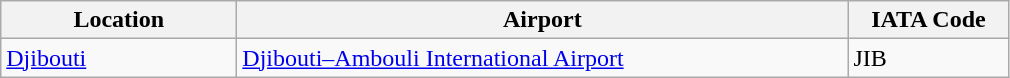<table class="wikitable">
<tr>
<th scope="col" style="width:150px;"><strong>Location</strong></th>
<th scope="col" style="width:400px;"><strong>Airport</strong></th>
<th scope="col" style="width:100px;"><strong>IATA Code</strong></th>
</tr>
<tr>
<td><a href='#'>Djibouti</a></td>
<td><a href='#'>Djibouti–Ambouli International Airport</a></td>
<td>JIB</td>
</tr>
</table>
